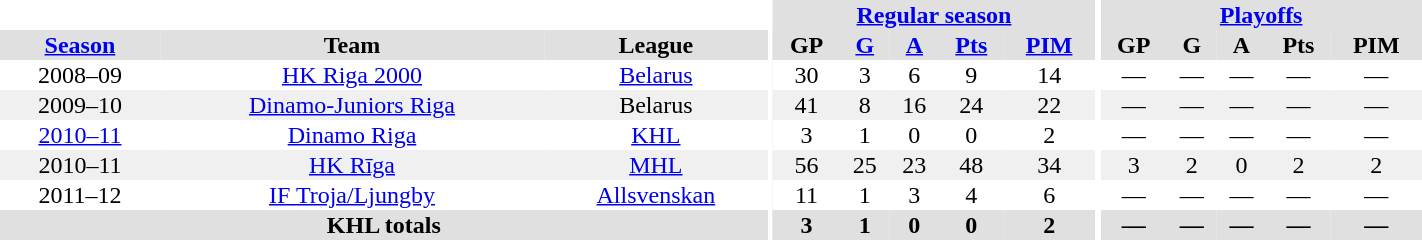<table border="0" cellpadding="1" cellspacing="0" style="text-align:center; width:75%">
<tr bgcolor="#e0e0e0">
<th colspan="3" bgcolor="#ffffff"></th>
<th rowspan="99" bgcolor="#ffffff"></th>
<th colspan="5"><a href='#'>Regular season</a></th>
<th rowspan="99" bgcolor="#ffffff"></th>
<th colspan="5"><a href='#'>Playoffs</a></th>
</tr>
<tr bgcolor="#e0e0e0">
<th><a href='#'>Season</a></th>
<th>Team</th>
<th>League</th>
<th>GP</th>
<th><a href='#'>G</a></th>
<th><a href='#'>A</a></th>
<th><a href='#'>Pts</a></th>
<th><a href='#'>PIM</a></th>
<th>GP</th>
<th>G</th>
<th>A</th>
<th>Pts</th>
<th>PIM</th>
</tr>
<tr ALIGN="center">
<td>2008–09</td>
<td><a href='#'>HK Riga 2000</a></td>
<td><a href='#'>Belarus</a></td>
<td>30</td>
<td>3</td>
<td>6</td>
<td>9</td>
<td>14</td>
<td>—</td>
<td>—</td>
<td>—</td>
<td>—</td>
<td>—</td>
</tr>
<tr ALIGN="center" bgcolor="#f0f0f0">
<td>2009–10</td>
<td><a href='#'>Dinamo-Juniors Riga</a></td>
<td>Belarus</td>
<td>41</td>
<td>8</td>
<td>16</td>
<td>24</td>
<td>22</td>
<td>—</td>
<td>—</td>
<td>—</td>
<td>—</td>
<td>—</td>
</tr>
<tr ALIGN="center">
<td><a href='#'>2010–11</a></td>
<td><a href='#'>Dinamo Riga</a></td>
<td><a href='#'>KHL</a></td>
<td>3</td>
<td>1</td>
<td>0</td>
<td>0</td>
<td>2</td>
<td>—</td>
<td>—</td>
<td>—</td>
<td>—</td>
<td>—</td>
</tr>
<tr ALIGN="center" bgcolor="#f0f0f0">
<td>2010–11</td>
<td><a href='#'>HK Rīga</a></td>
<td><a href='#'>MHL</a></td>
<td>56</td>
<td>25</td>
<td>23</td>
<td>48</td>
<td>34</td>
<td>3</td>
<td>2</td>
<td>0</td>
<td>2</td>
<td>2</td>
</tr>
<tr ALIGN="center">
<td>2011–12</td>
<td><a href='#'>IF Troja/Ljungby</a></td>
<td><a href='#'>Allsvenskan</a></td>
<td>11</td>
<td>1</td>
<td>3</td>
<td>4</td>
<td>6</td>
<td>—</td>
<td>—</td>
<td>—</td>
<td>—</td>
<td>—</td>
</tr>
<tr bgcolor="#e0e0e0">
<th colspan="3">KHL totals</th>
<th>3</th>
<th>1</th>
<th>0</th>
<th>0</th>
<th>2</th>
<th>—</th>
<th>—</th>
<th>—</th>
<th>—</th>
<th>—</th>
</tr>
</table>
